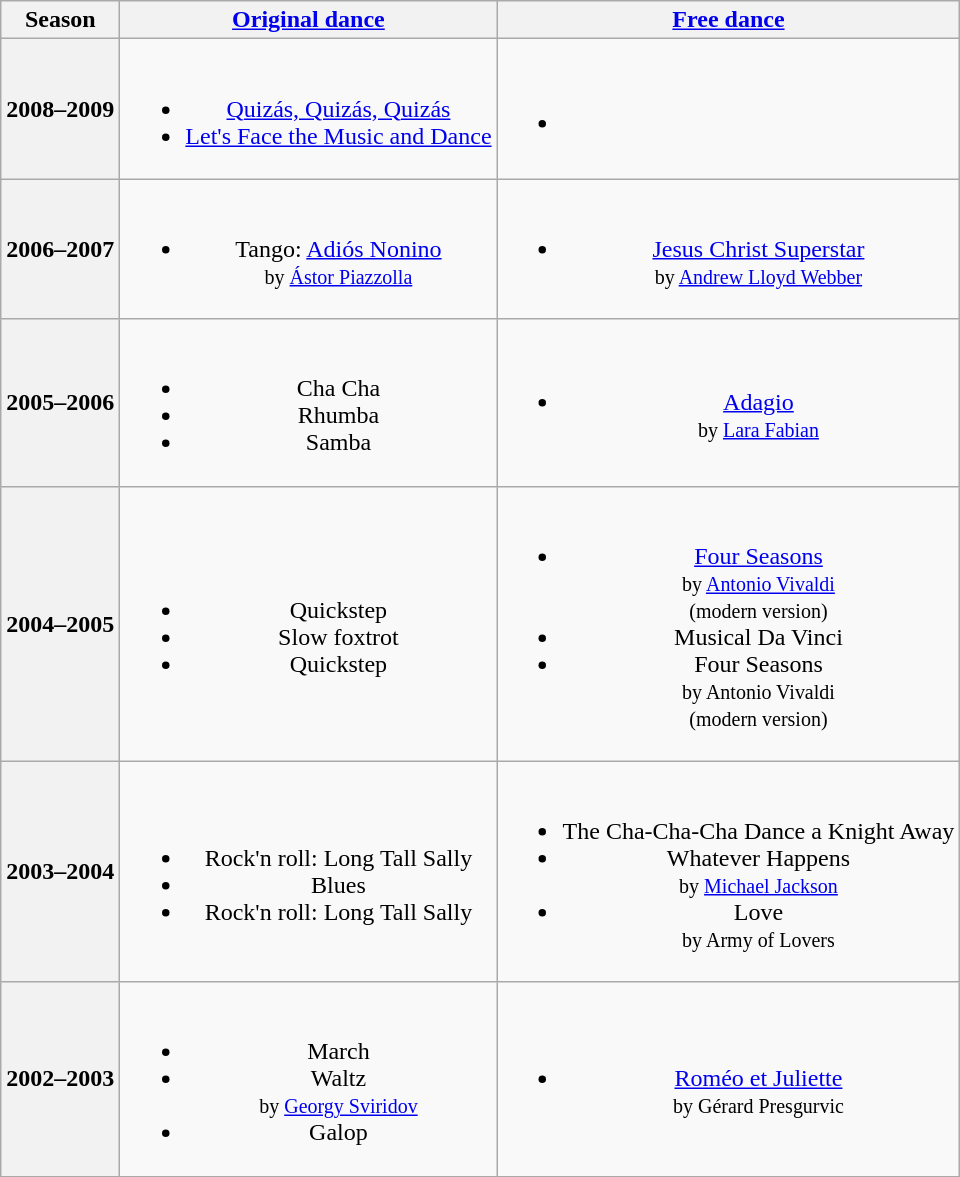<table class=wikitable style=text-align:center>
<tr>
<th>Season</th>
<th><a href='#'>Original dance</a></th>
<th><a href='#'>Free dance</a></th>
</tr>
<tr>
<th>2008–2009</th>
<td><br><ul><li><a href='#'>Quizás, Quizás, Quizás</a></li><li><a href='#'>Let's Face the Music and Dance</a></li></ul></td>
<td><br><ul><li></li></ul></td>
</tr>
<tr>
<th>2006–2007 <br> </th>
<td><br><ul><li>Tango: <a href='#'>Adiós Nonino</a> <br><small> by <a href='#'>Ástor Piazzolla</a> </small></li></ul></td>
<td><br><ul><li><a href='#'>Jesus Christ Superstar</a> <br><small> by <a href='#'>Andrew Lloyd Webber</a> </small></li></ul></td>
</tr>
<tr>
<th>2005–2006 <br> </th>
<td><br><ul><li>Cha Cha</li><li>Rhumba</li><li>Samba</li></ul></td>
<td><br><ul><li><a href='#'>Adagio</a> <br><small> by <a href='#'>Lara Fabian</a> </small></li></ul></td>
</tr>
<tr>
<th>2004–2005 <br> </th>
<td><br><ul><li>Quickstep</li><li>Slow foxtrot</li><li>Quickstep</li></ul></td>
<td><br><ul><li><a href='#'>Four Seasons</a> <br><small> by <a href='#'>Antonio Vivaldi</a> <br> (modern version) </small></li><li>Musical Da Vinci</li><li>Four Seasons <br><small> by Antonio Vivaldi <br> (modern version) </small></li></ul></td>
</tr>
<tr>
<th>2003–2004 <br> </th>
<td><br><ul><li>Rock'n roll: Long Tall Sally</li><li>Blues</li><li>Rock'n roll: Long Tall Sally</li></ul></td>
<td><br><ul><li>The Cha-Cha-Cha Dance a Knight Away</li><li>Whatever Happens <br><small> by <a href='#'>Michael Jackson</a> </small></li><li>Love <br><small> by Army of Lovers </small></li></ul></td>
</tr>
<tr>
<th>2002–2003 <br> </th>
<td><br><ul><li>March</li><li>Waltz <br><small> by <a href='#'>Georgy Sviridov</a> </small></li><li>Galop</li></ul></td>
<td><br><ul><li><a href='#'>Roméo et Juliette</a> <br><small> by Gérard Presgurvic </small></li></ul></td>
</tr>
</table>
